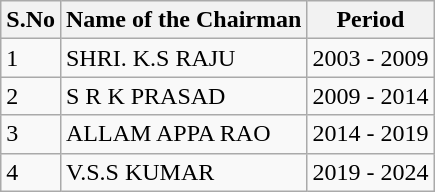<table class="wikitable">
<tr>
<th>S.No</th>
<th>Name of the Chairman</th>
<th>Period</th>
</tr>
<tr>
<td>1</td>
<td>SHRI. K.S RAJU</td>
<td>2003 - 2009</td>
</tr>
<tr>
<td>2</td>
<td>S R K PRASAD</td>
<td>2009 - 2014</td>
</tr>
<tr>
<td>3</td>
<td>ALLAM APPA RAO</td>
<td>2014 - 2019</td>
</tr>
<tr>
<td>4</td>
<td>V.S.S KUMAR</td>
<td>2019 - 2024</td>
</tr>
</table>
